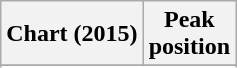<table class="wikitable sortable plainrowheaders" style="text-align:center;">
<tr>
<th>Chart (2015)</th>
<th>Peak<br>position</th>
</tr>
<tr>
</tr>
<tr>
</tr>
</table>
